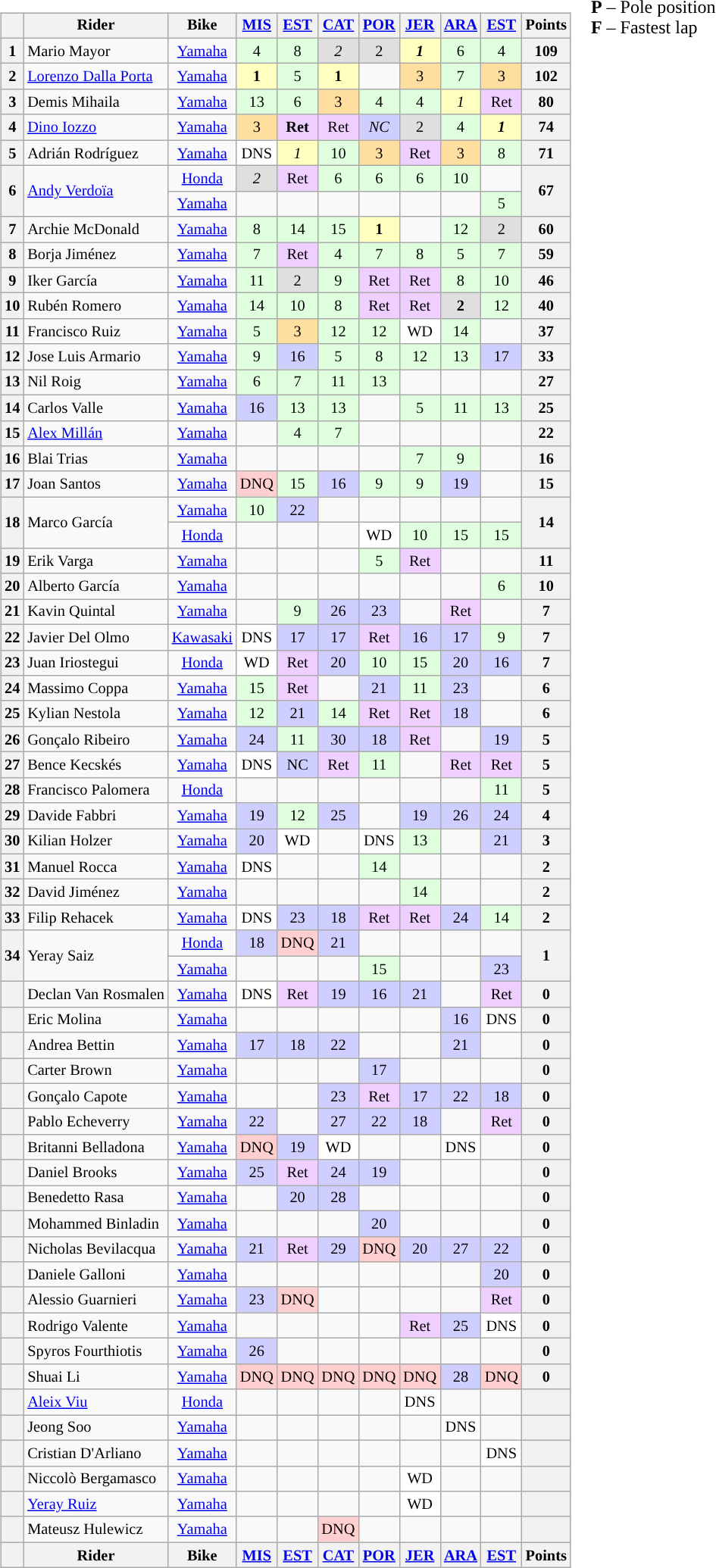<table>
<tr>
<td><br><table class="wikitable" style="font-size:85%; text-align:center;">
<tr>
<th></th>
<th>Rider</th>
<th>Bike</th>
<th><a href='#'>MIS</a><br></th>
<th><a href='#'>EST</a><br></th>
<th><a href='#'>CAT</a><br></th>
<th><a href='#'>POR</a><br></th>
<th><a href='#'>JER</a><br></th>
<th><a href='#'>ARA</a><br></th>
<th><a href='#'>EST</a><br></th>
<th>Points</th>
</tr>
<tr>
<th>1</th>
<td align="left"> Mario Mayor</td>
<td><a href='#'>Yamaha</a></td>
<td style="background:#dfffdf;">4</td>
<td style="background:#dfffdf;">8</td>
<td style="background:#dfdfdf;"><em>2</em></td>
<td style="background:#dfdfdf;">2</td>
<td style="background:#ffffbf;"><strong><em>1</em></strong></td>
<td style="background:#dfffdf;">6</td>
<td style="background:#dfffdf;">4</td>
<th>109</th>
</tr>
<tr>
<th>2</th>
<td align="left"> <a href='#'>Lorenzo Dalla Porta</a></td>
<td><a href='#'>Yamaha</a></td>
<td style="background:#ffffbf;"><strong>1</strong></td>
<td style="background:#dfffdf;">5</td>
<td style="background:#ffffbf;"><strong>1</strong></td>
<td></td>
<td style="background:#ffdf9f;">3</td>
<td style="background:#dfffdf;">7</td>
<td style="background:#ffdf9f;">3</td>
<th>102</th>
</tr>
<tr>
<th>3</th>
<td align="left"> Demis Mihaila</td>
<td><a href='#'>Yamaha</a></td>
<td style="background:#dfffdf;">13</td>
<td style="background:#dfffdf;">6</td>
<td style="background:#ffdf9f;">3</td>
<td style="background:#dfffdf;">4</td>
<td style="background:#dfffdf;">4</td>
<td style="background:#ffffbf;"><em>1</em></td>
<td style="background:#efcfff;">Ret</td>
<th>80</th>
</tr>
<tr>
<th>4</th>
<td align="left"> <a href='#'>Dino Iozzo</a></td>
<td><a href='#'>Yamaha</a></td>
<td style="background:#ffdf9f;">3</td>
<td style="background:#efcfff;"><strong>Ret</strong></td>
<td style="background:#efcfff;">Ret</td>
<td style="background:#cfcfff;"><em>NC</em></td>
<td style="background:#dfdfdf;">2</td>
<td style="background:#dfffdf;">4</td>
<td style="background:#ffffbf;"><strong><em>1</em></strong></td>
<th>74</th>
</tr>
<tr>
<th>5</th>
<td align="left"> Adrián Rodríguez</td>
<td><a href='#'>Yamaha</a></td>
<td style="background:#ffffff;">DNS</td>
<td style="background:#ffffbf;"><em>1</em></td>
<td style="background:#dfffdf;">10</td>
<td style="background:#ffdf9f;">3</td>
<td style="background:#efcfff;">Ret</td>
<td style="background:#ffdf9f;">3</td>
<td style="background:#dfffdf;">8</td>
<th>71</th>
</tr>
<tr>
<th rowspan="2">6</th>
<td rowspan="2" align="left"> <a href='#'>Andy Verdoïa</a></td>
<td><a href='#'>Honda</a></td>
<td style="background:#dfdfdf;"><em>2</em></td>
<td style="background:#efcfff;">Ret</td>
<td style="background:#dfffdf;">6</td>
<td style="background:#dfffdf;">6</td>
<td style="background:#dfffdf;">6</td>
<td style="background:#dfffdf;">10</td>
<td></td>
<th rowspan="2">67</th>
</tr>
<tr>
<td><a href='#'>Yamaha</a></td>
<td></td>
<td></td>
<td></td>
<td></td>
<td></td>
<td></td>
<td style="background:#dfffdf;">5</td>
</tr>
<tr>
<th>7</th>
<td align="left"> Archie McDonald</td>
<td><a href='#'>Yamaha</a></td>
<td style="background:#dfffdf;">8</td>
<td style="background:#dfffdf;">14</td>
<td style="background:#dfffdf;">15</td>
<td style="background:#ffffbf;"><strong>1</strong></td>
<td></td>
<td style="background:#dfffdf;">12</td>
<td style="background:#dfdfdf;">2</td>
<th>60</th>
</tr>
<tr>
<th>8</th>
<td align="left"> Borja Jiménez</td>
<td><a href='#'>Yamaha</a></td>
<td style="background:#dfffdf;">7</td>
<td style="background:#efcfff;">Ret</td>
<td style="background:#dfffdf;">4</td>
<td style="background:#dfffdf;">7</td>
<td style="background:#dfffdf;">8</td>
<td style="background:#dfffdf;">5</td>
<td style="background:#dfffdf;">7</td>
<th>59</th>
</tr>
<tr>
<th>9</th>
<td align="left"> Iker García</td>
<td><a href='#'>Yamaha</a></td>
<td style="background:#dfffdf;">11</td>
<td style="background:#dfdfdf;">2</td>
<td style="background:#dfffdf;">9</td>
<td style="background:#efcfff;">Ret</td>
<td style="background:#efcfff;">Ret</td>
<td style="background:#dfffdf;">8</td>
<td style="background:#dfffdf;">10</td>
<th>46</th>
</tr>
<tr>
<th>10</th>
<td align="left"> Rubén Romero</td>
<td><a href='#'>Yamaha</a></td>
<td style="background:#dfffdf;">14</td>
<td style="background:#dfffdf;">10</td>
<td style="background:#dfffdf;">8</td>
<td style="background:#efcfff;">Ret</td>
<td style="background:#efcfff;">Ret</td>
<td style="background:#dfdfdf;"><strong>2</strong></td>
<td style="background:#dfffdf;">12</td>
<th>40</th>
</tr>
<tr>
<th>11</th>
<td align="left"> Francisco Ruiz</td>
<td><a href='#'>Yamaha</a></td>
<td style="background:#dfffdf;">5</td>
<td style="background:#ffdf9f;">3</td>
<td style="background:#dfffdf;">12</td>
<td style="background:#dfffdf;">12</td>
<td style="background:#ffffff;">WD</td>
<td style="background:#dfffdf;">14</td>
<td></td>
<th>37</th>
</tr>
<tr>
<th>12</th>
<td align="left"> Jose Luis Armario</td>
<td><a href='#'>Yamaha</a></td>
<td style="background:#dfffdf;">9</td>
<td style="background:#cfcfff;">16</td>
<td style="background:#dfffdf;">5</td>
<td style="background:#dfffdf;">8</td>
<td style="background:#dfffdf;">12</td>
<td style="background:#dfffdf;">13</td>
<td style='background:#cfcfff;"'>17</td>
<th>33</th>
</tr>
<tr>
<th>13</th>
<td align="left"> Nil Roig</td>
<td><a href='#'>Yamaha</a></td>
<td style="background:#dfffdf;">6</td>
<td style="background:#dfffdf;">7</td>
<td style="background:#dfffdf;">11</td>
<td style="background:#dfffdf;">13</td>
<td></td>
<td></td>
<td></td>
<th>27</th>
</tr>
<tr>
<th>14</th>
<td align="left"> Carlos Valle</td>
<td><a href='#'>Yamaha</a></td>
<td style="background:#cfcfff;">16</td>
<td style="background:#dfffdf;">13</td>
<td style="background:#dfffdf;">13</td>
<td></td>
<td style="background:#dfffdf;">5</td>
<td style="background:#dfffdf;">11</td>
<td style="background:#dfffdf;">13</td>
<th>25</th>
</tr>
<tr>
<th>15</th>
<td align="left"> <a href='#'>Alex Millán</a></td>
<td><a href='#'>Yamaha</a></td>
<td></td>
<td style="background:#dfffdf;">4</td>
<td style="background:#dfffdf;">7</td>
<td></td>
<td></td>
<td></td>
<td></td>
<th>22</th>
</tr>
<tr>
<th>16</th>
<td align="left"> Blai Trias</td>
<td><a href='#'>Yamaha</a></td>
<td></td>
<td></td>
<td></td>
<td></td>
<td style="background:#dfffdf;">7</td>
<td style="background:#dfffdf;">9</td>
<td></td>
<th>16</th>
</tr>
<tr>
<th>17</th>
<td align="left"> Joan Santos</td>
<td><a href='#'>Yamaha</a></td>
<td style="background:#ffcfcf;">DNQ</td>
<td style="background:#dfffdf;">15</td>
<td style="background:#cfcfff;">16</td>
<td style="background:#dfffdf;">9</td>
<td style="background:#dfffdf;">9</td>
<td style="background:#cfcfff;">19</td>
<td></td>
<th>15</th>
</tr>
<tr>
<th rowspan="2">18</th>
<td rowspan="2" align="left"> Marco García</td>
<td><a href='#'>Yamaha</a></td>
<td style="background:#dfffdf;">10</td>
<td style="background:#cfcfff;">22</td>
<td></td>
<td></td>
<td></td>
<td></td>
<td></td>
<th rowspan="2">14</th>
</tr>
<tr>
<td><a href='#'>Honda</a></td>
<td></td>
<td></td>
<td></td>
<td style="background:#ffffff;">WD</td>
<td style="background:#dfffdf;">10</td>
<td style="background:#dfffdf;">15</td>
<td style="background:#dfffdf;">15</td>
</tr>
<tr>
<th>19</th>
<td align="left"> Erik Varga</td>
<td><a href='#'>Yamaha</a></td>
<td></td>
<td></td>
<td></td>
<td style="background:#dfffdf;">5</td>
<td style="background:#efcfff;">Ret</td>
<td></td>
<td></td>
<th>11</th>
</tr>
<tr>
<th>20</th>
<td align="left"> Alberto García</td>
<td><a href='#'>Yamaha</a></td>
<td></td>
<td></td>
<td></td>
<td></td>
<td></td>
<td></td>
<td style="background:#dfffdf;">6</td>
<th>10</th>
</tr>
<tr>
<th>21</th>
<td align="left"> Kavin Quintal</td>
<td><a href='#'>Yamaha</a></td>
<td></td>
<td style="background:#dfffdf;">9</td>
<td style="background:#cfcfff;">26</td>
<td style="background:#cfcfff;">23</td>
<td></td>
<td style="background:#efcfff;">Ret</td>
<td></td>
<th>7</th>
</tr>
<tr>
<th>22</th>
<td align="left"> Javier Del Olmo</td>
<td><a href='#'>Kawasaki</a></td>
<td style="background:#ffffff;">DNS</td>
<td style="background:#cfcfff;">17</td>
<td style="background:#cfcfff;">17</td>
<td style="background:#efcfff;">Ret</td>
<td style="background:#cfcfff;">16</td>
<td style="background:#cfcfff;">17</td>
<td style="background:#dfffdf;">9</td>
<th>7</th>
</tr>
<tr>
<th>23</th>
<td align="left"> Juan Iriostegui</td>
<td><a href='#'>Honda</a></td>
<td style="background:#ffffff;">WD</td>
<td style="background:#efcfff;">Ret</td>
<td style="background:#cfcfff;">20</td>
<td style="background:#dfffdf;">10</td>
<td style="background:#dfffdf;">15</td>
<td style="background:#cfcfff;">20</td>
<td style="background:#cfcfff;">16</td>
<th>7</th>
</tr>
<tr>
<th>24</th>
<td align="left"> Massimo Coppa</td>
<td><a href='#'>Yamaha</a></td>
<td style="background:#dfffdf;">15</td>
<td style="background:#efcfff;">Ret</td>
<td></td>
<td style="background:#cfcfff;">21</td>
<td style="background:#dfffdf;">11</td>
<td style="background:#cfcfff;">23</td>
<td></td>
<th>6</th>
</tr>
<tr>
<th>25</th>
<td align="left"> Kylian Nestola</td>
<td><a href='#'>Yamaha</a></td>
<td style="background:#dfffdf;">12</td>
<td style="background:#cfcfff;">21</td>
<td style="background:#dfffdf;">14</td>
<td style="background:#efcfff;">Ret</td>
<td style="background:#efcfff;">Ret</td>
<td style="background:#cfcfff;">18</td>
<td></td>
<th>6</th>
</tr>
<tr>
<th>26</th>
<td align="left"> Gonçalo Ribeiro</td>
<td><a href='#'>Yamaha</a></td>
<td style="background:#cfcfff;">24</td>
<td style="background:#dfffdf;">11</td>
<td style="background:#cfcfff;">30</td>
<td style="background:#cfcfff;">18</td>
<td style="background:#efcfff;">Ret</td>
<td></td>
<td style="background:#cfcfff;">19</td>
<th>5</th>
</tr>
<tr>
<th>27</th>
<td align="left"> Bence Kecskés</td>
<td><a href='#'>Yamaha</a></td>
<td style="background:#ffffff;">DNS</td>
<td style="background:#cfcfff;">NC</td>
<td style="background:#efcfff;">Ret</td>
<td style="background:#dfffdf;">11</td>
<td></td>
<td style="background:#efcfff;">Ret</td>
<td style="background:#efcfff;">Ret</td>
<th>5</th>
</tr>
<tr>
<th>28</th>
<td align="left"> Francisco Palomera</td>
<td><a href='#'>Honda</a></td>
<td></td>
<td></td>
<td></td>
<td></td>
<td></td>
<td></td>
<td style="background:#dfffdf;">11</td>
<th>5</th>
</tr>
<tr>
<th>29</th>
<td align="left"> Davide Fabbri</td>
<td><a href='#'>Yamaha</a></td>
<td style="background:#cfcfff;">19</td>
<td style="background:#dfffdf;">12</td>
<td style="background:#cfcfff;">25</td>
<td></td>
<td style="background:#cfcfff;">19</td>
<td style="background:#cfcfff;">26</td>
<td style="background:#cfcfff;">24</td>
<th>4</th>
</tr>
<tr>
<th>30</th>
<td align="left"> Kilian Holzer</td>
<td><a href='#'>Yamaha</a></td>
<td style="background:#cfcfff;">20</td>
<td style="background:#ffffff;">WD</td>
<td></td>
<td style="background:#ffffff;">DNS</td>
<td style="background:#dfffdf;">13</td>
<td></td>
<td style="background:#cfcfff;">21</td>
<th>3</th>
</tr>
<tr>
<th>31</th>
<td align="left"> Manuel Rocca</td>
<td><a href='#'>Yamaha</a></td>
<td style="background:#ffffff;">DNS</td>
<td></td>
<td></td>
<td style="background:#dfffdf;">14</td>
<td></td>
<td></td>
<td></td>
<th>2</th>
</tr>
<tr>
<th>32</th>
<td align="left"> David Jiménez</td>
<td><a href='#'>Yamaha</a></td>
<td></td>
<td></td>
<td></td>
<td></td>
<td style="background:#dfffdf;">14</td>
<td></td>
<td></td>
<th>2</th>
</tr>
<tr>
<th>33</th>
<td align="left"> Filip Rehacek</td>
<td><a href='#'>Yamaha</a></td>
<td style="background:#ffffff;">DNS</td>
<td style="background:#cfcfff;">23</td>
<td style="background:#cfcfff;">18</td>
<td style="background:#efcfff;">Ret</td>
<td style="background:#efcfff;">Ret</td>
<td style="background:#cfcfff;">24</td>
<td style="background:#dfffdf;">14</td>
<th>2</th>
</tr>
<tr>
<th rowspan="2">34</th>
<td rowspan="2" align="left"> Yeray Saiz</td>
<td><a href='#'>Honda</a></td>
<td style="background:#cfcfff;">18</td>
<td style="background:#ffcfcf;">DNQ</td>
<td style="background:#cfcfff;">21</td>
<td></td>
<td></td>
<td></td>
<td></td>
<th rowspan="2">1</th>
</tr>
<tr>
<td><a href='#'>Yamaha</a></td>
<td></td>
<td></td>
<td></td>
<td style="background:#dfffdf;">15</td>
<td></td>
<td></td>
<td style="background:#cfcfff;">23</td>
</tr>
<tr>
<th></th>
<td align="left"> Declan Van Rosmalen</td>
<td><a href='#'>Yamaha</a></td>
<td style="background:#ffffff;">DNS</td>
<td style="background:#efcfff;">Ret</td>
<td style="background:#cfcfff;">19</td>
<td style="background:#cfcfff;">16</td>
<td style="background:#cfcfff;">21</td>
<td></td>
<td style="background:#efcfff;">Ret</td>
<th>0</th>
</tr>
<tr>
<th></th>
<td align="left"> Eric Molina</td>
<td><a href='#'>Yamaha</a></td>
<td></td>
<td></td>
<td></td>
<td></td>
<td></td>
<td style="background:#cfcfff;">16</td>
<td style="background:#ffffff;">DNS</td>
<th>0</th>
</tr>
<tr>
<th></th>
<td align="left"> Andrea Bettin</td>
<td><a href='#'>Yamaha</a></td>
<td style="background:#cfcfff;">17</td>
<td style="background:#cfcfff;">18</td>
<td style="background:#cfcfff;">22</td>
<td></td>
<td></td>
<td style="background:#cfcfff;">21</td>
<td></td>
<th>0</th>
</tr>
<tr>
<th></th>
<td align="left"> Carter Brown</td>
<td><a href='#'>Yamaha</a></td>
<td></td>
<td></td>
<td></td>
<td style="background:#cfcfff;">17</td>
<td></td>
<td></td>
<td></td>
<th>0</th>
</tr>
<tr>
<th></th>
<td align="left"> Gonçalo Capote</td>
<td><a href='#'>Yamaha</a></td>
<td></td>
<td></td>
<td style="background:#cfcfff;">23</td>
<td style="background:#efcfff;">Ret</td>
<td style="background:#cfcfff;">17</td>
<td style="background:#cfcfff;">22</td>
<td style="background:#cfcfff;">18</td>
<th>0</th>
</tr>
<tr>
<th></th>
<td align="left"> Pablo Echeverry</td>
<td><a href='#'>Yamaha</a></td>
<td style="background:#cfcfff;">22</td>
<td></td>
<td style="background:#cfcfff;">27</td>
<td style="background:#cfcfff;">22</td>
<td style="background:#cfcfff;">18</td>
<td></td>
<td style="background:#efcfff;">Ret</td>
<th>0</th>
</tr>
<tr>
<th></th>
<td align="left"> Britanni Belladona</td>
<td><a href='#'>Yamaha</a></td>
<td style="background:#ffcfcf;">DNQ</td>
<td style="background:#cfcfff;">19</td>
<td style="background:#ffffff;">WD</td>
<td></td>
<td></td>
<td style="background:#ffffff;">DNS</td>
<td></td>
<th>0</th>
</tr>
<tr>
<th></th>
<td align="left"> Daniel Brooks</td>
<td><a href='#'>Yamaha</a></td>
<td style="background:#cfcfff;">25</td>
<td style="background:#efcfff;">Ret</td>
<td style="background:#cfcfff;">24</td>
<td style="background:#cfcfff;">19</td>
<td></td>
<td></td>
<td></td>
<th>0</th>
</tr>
<tr>
<th></th>
<td align="left"> Benedetto Rasa</td>
<td><a href='#'>Yamaha</a></td>
<td></td>
<td style="background:#cfcfff;">20</td>
<td style="background:#cfcfff;">28</td>
<td></td>
<td></td>
<td></td>
<td></td>
<th>0</th>
</tr>
<tr>
<th></th>
<td align="left"> Mohammed Binladin</td>
<td><a href='#'>Yamaha</a></td>
<td></td>
<td></td>
<td></td>
<td style="background:#cfcfff;">20</td>
<td></td>
<td></td>
<td></td>
<th>0</th>
</tr>
<tr>
<th></th>
<td align="left"> Nicholas Bevilacqua</td>
<td><a href='#'>Yamaha</a></td>
<td style="background:#cfcfff;">21</td>
<td style="background:#efcfff;">Ret</td>
<td style="background:#cfcfff;">29</td>
<td style="background:#ffcfcf;">DNQ</td>
<td style="background:#cfcfff;">20</td>
<td style="background:#cfcfff;">27</td>
<td style="background:#cfcfff;">22</td>
<th>0</th>
</tr>
<tr>
<th></th>
<td align="left"> Daniele Galloni</td>
<td><a href='#'>Yamaha</a></td>
<td></td>
<td></td>
<td></td>
<td></td>
<td></td>
<td></td>
<td style="background:#cfcfff;">20</td>
<th>0</th>
</tr>
<tr>
<th></th>
<td align="left"> Alessio Guarnieri</td>
<td><a href='#'>Yamaha</a></td>
<td style="background:#cfcfff;">23</td>
<td style="background:#ffcfcf;">DNQ</td>
<td></td>
<td></td>
<td></td>
<td></td>
<td style="background:#efcfff;">Ret</td>
<th>0</th>
</tr>
<tr>
<th></th>
<td align="left"> Rodrigo Valente</td>
<td><a href='#'>Yamaha</a></td>
<td></td>
<td></td>
<td></td>
<td></td>
<td style="background:#efcfff;">Ret</td>
<td style="background:#cfcfff;">25</td>
<td style="background:#ffffff;">DNS</td>
<th>0</th>
</tr>
<tr>
<th></th>
<td align="left"> Spyros Fourthiotis</td>
<td><a href='#'>Yamaha</a></td>
<td style="background:#cfcfff;">26</td>
<td></td>
<td></td>
<td></td>
<td></td>
<td></td>
<td></td>
<th>0</th>
</tr>
<tr>
<th></th>
<td align="left"> Shuai Li</td>
<td><a href='#'>Yamaha</a></td>
<td style="background:#ffcfcf;">DNQ</td>
<td style="background:#ffcfcf;">DNQ</td>
<td style="background:#ffcfcf;">DNQ</td>
<td style="background:#ffcfcf;">DNQ</td>
<td style="background:#ffcfcf;">DNQ</td>
<td style="background:#cfcfff;">28</td>
<td style="background:#ffcfcf;">DNQ</td>
<th>0</th>
</tr>
<tr>
<th></th>
<td align="left"> <a href='#'>Aleix Viu</a></td>
<td><a href='#'>Honda</a></td>
<td></td>
<td></td>
<td></td>
<td></td>
<td style="background:#ffffff;">DNS</td>
<td></td>
<td></td>
<th></th>
</tr>
<tr>
<th></th>
<td align="left"> Jeong Soo</td>
<td><a href='#'>Yamaha</a></td>
<td></td>
<td></td>
<td></td>
<td></td>
<td></td>
<td style="background:#ffffff;">DNS</td>
<td></td>
<th></th>
</tr>
<tr>
<th></th>
<td align="left"> Cristian D'Arliano</td>
<td><a href='#'>Yamaha</a></td>
<td></td>
<td></td>
<td></td>
<td></td>
<td></td>
<td></td>
<td style="background:#ffffff;">DNS</td>
<th></th>
</tr>
<tr>
<th></th>
<td align="left"> Niccolò Bergamasco</td>
<td><a href='#'>Yamaha</a></td>
<td></td>
<td></td>
<td></td>
<td></td>
<td style="background:#ffffff;">WD</td>
<td></td>
<td></td>
<th></th>
</tr>
<tr>
<th></th>
<td align="left"> <a href='#'>Yeray Ruiz</a></td>
<td><a href='#'>Yamaha</a></td>
<td></td>
<td></td>
<td></td>
<td></td>
<td style="background:#ffffff;">WD</td>
<td></td>
<td></td>
<th></th>
</tr>
<tr>
<th></th>
<td align="left"> Mateusz Hulewicz</td>
<td><a href='#'>Yamaha</a></td>
<td></td>
<td></td>
<td style="background:#ffcfcf;">DNQ</td>
<td></td>
<td></td>
<td></td>
<td></td>
<th></th>
</tr>
<tr>
<th></th>
<th>Rider</th>
<th>Bike</th>
<th><a href='#'>MIS</a><br></th>
<th><a href='#'>EST</a><br></th>
<th><a href='#'>CAT</a><br></th>
<th><a href='#'>POR</a><br></th>
<th><a href='#'>JER</a><br></th>
<th><a href='#'>ARA</a><br></th>
<th><a href='#'>EST</a><br></th>
<th>Points</th>
</tr>
</table>
</td>
<td valign="top"><br>
<span><strong>P</strong> – Pole position<br><strong>F</strong> – Fastest lap</span></td>
</tr>
</table>
